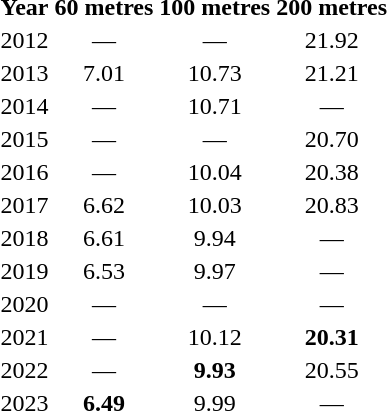<table style="text-align: center">
<tr>
<th>Year</th>
<th>60 metres</th>
<th>100 metres</th>
<th>200 metres</th>
</tr>
<tr>
<td>2012</td>
<td data-sort-value=999>—</td>
<td data-sort-value=999>—</td>
<td>21.92</td>
</tr>
<tr>
<td>2013</td>
<td>7.01</td>
<td>10.73</td>
<td>21.21</td>
</tr>
<tr>
<td>2014</td>
<td data-sort-value=999>—</td>
<td>10.71</td>
<td data-sort-value=999>—</td>
</tr>
<tr>
<td>2015</td>
<td data-sort-value=999>—</td>
<td data-sort-value=999>—</td>
<td>20.70</td>
</tr>
<tr>
<td>2016</td>
<td data-sort-value=999>—</td>
<td>10.04</td>
<td>20.38</td>
</tr>
<tr>
<td>2017</td>
<td>6.62</td>
<td>10.03</td>
<td>20.83</td>
</tr>
<tr>
<td>2018</td>
<td>6.61</td>
<td>9.94</td>
<td data-sort-value=999>—</td>
</tr>
<tr>
<td>2019</td>
<td>6.53</td>
<td>9.97</td>
<td data-sort-value=999>—</td>
</tr>
<tr>
<td>2020</td>
<td data-sort-value=999>—</td>
<td data-sort-value=999>—</td>
<td data-sort-value=999>—</td>
</tr>
<tr>
<td>2021</td>
<td data-sort-value=999>—</td>
<td>10.12</td>
<td><strong>20.31</strong></td>
</tr>
<tr>
<td>2022</td>
<td data-sort-value=999>—</td>
<td><strong>9.93</strong></td>
<td>20.55</td>
</tr>
<tr>
<td>2023</td>
<td><strong>6.49</strong></td>
<td>9.99</td>
<td>—</td>
</tr>
</table>
